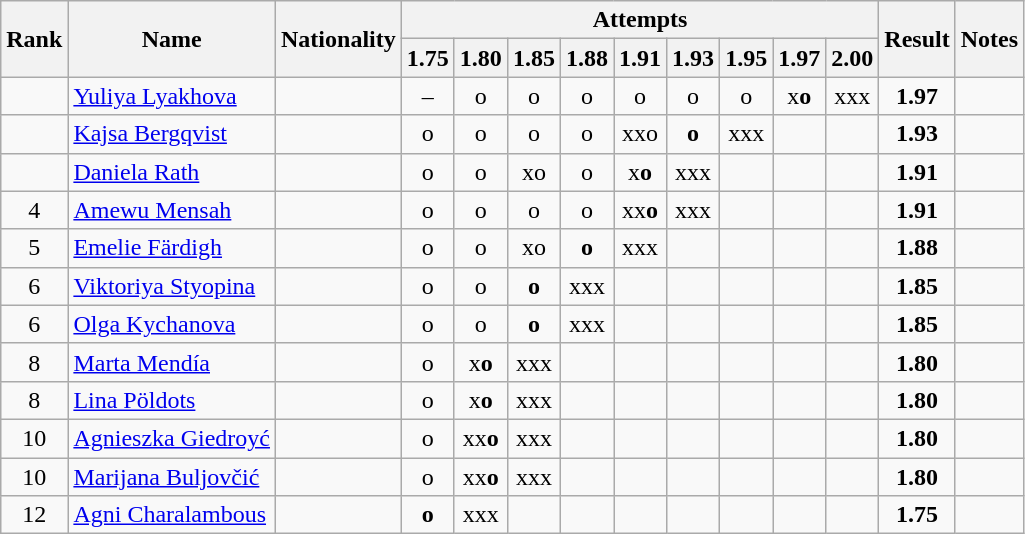<table class="wikitable sortable" style="text-align:center">
<tr>
<th rowspan=2>Rank</th>
<th rowspan=2>Name</th>
<th rowspan=2>Nationality</th>
<th colspan=9>Attempts</th>
<th rowspan=2>Result</th>
<th rowspan=2>Notes</th>
</tr>
<tr>
<th>1.75</th>
<th>1.80</th>
<th>1.85</th>
<th>1.88</th>
<th>1.91</th>
<th>1.93</th>
<th>1.95</th>
<th>1.97</th>
<th>2.00</th>
</tr>
<tr>
<td></td>
<td align=left><a href='#'>Yuliya Lyakhova</a></td>
<td align=left></td>
<td>–</td>
<td>o</td>
<td>o</td>
<td>o</td>
<td>o</td>
<td>o</td>
<td>o</td>
<td>x<strong>o</strong></td>
<td>xxx</td>
<td><strong>1.97</strong></td>
<td></td>
</tr>
<tr>
<td></td>
<td align=left><a href='#'>Kajsa Bergqvist</a></td>
<td align=left></td>
<td>o</td>
<td>o</td>
<td>o</td>
<td>o</td>
<td>xxo</td>
<td><strong>o</strong></td>
<td>xxx</td>
<td></td>
<td></td>
<td><strong>1.93</strong></td>
<td></td>
</tr>
<tr>
<td></td>
<td align=left><a href='#'>Daniela Rath</a></td>
<td align=left></td>
<td>o</td>
<td>o</td>
<td>xo</td>
<td>o</td>
<td>x<strong>o</strong></td>
<td>xxx</td>
<td></td>
<td></td>
<td></td>
<td><strong>1.91</strong></td>
<td></td>
</tr>
<tr>
<td>4</td>
<td align=left><a href='#'>Amewu Mensah</a></td>
<td align=left></td>
<td>o</td>
<td>o</td>
<td>o</td>
<td>o</td>
<td>xx<strong>o</strong></td>
<td>xxx</td>
<td></td>
<td></td>
<td></td>
<td><strong>1.91</strong></td>
<td></td>
</tr>
<tr>
<td>5</td>
<td align=left><a href='#'>Emelie Färdigh</a></td>
<td align=left></td>
<td>o</td>
<td>o</td>
<td>xo</td>
<td><strong>o</strong></td>
<td>xxx</td>
<td></td>
<td></td>
<td></td>
<td></td>
<td><strong>1.88</strong></td>
<td></td>
</tr>
<tr>
<td>6</td>
<td align=left><a href='#'>Viktoriya Styopina</a></td>
<td align=left></td>
<td>o</td>
<td>o</td>
<td><strong>o</strong></td>
<td>xxx</td>
<td></td>
<td></td>
<td></td>
<td></td>
<td></td>
<td><strong>1.85</strong></td>
<td></td>
</tr>
<tr>
<td>6</td>
<td align=left><a href='#'>Olga Kychanova</a></td>
<td align=left></td>
<td>o</td>
<td>o</td>
<td><strong>o</strong></td>
<td>xxx</td>
<td></td>
<td></td>
<td></td>
<td></td>
<td></td>
<td><strong>1.85</strong></td>
<td></td>
</tr>
<tr>
<td>8</td>
<td align=left><a href='#'>Marta Mendía</a></td>
<td align=left></td>
<td>o</td>
<td>x<strong>o</strong></td>
<td>xxx</td>
<td></td>
<td></td>
<td></td>
<td></td>
<td></td>
<td></td>
<td><strong>1.80</strong></td>
<td></td>
</tr>
<tr>
<td>8</td>
<td align=left><a href='#'>Lina Pöldots</a></td>
<td align=left></td>
<td>o</td>
<td>x<strong>o</strong></td>
<td>xxx</td>
<td></td>
<td></td>
<td></td>
<td></td>
<td></td>
<td></td>
<td><strong>1.80</strong></td>
<td></td>
</tr>
<tr>
<td>10</td>
<td align=left><a href='#'>Agnieszka Giedroyć</a></td>
<td align=left></td>
<td>o</td>
<td>xx<strong>o</strong></td>
<td>xxx</td>
<td></td>
<td></td>
<td></td>
<td></td>
<td></td>
<td></td>
<td><strong>1.80</strong></td>
<td></td>
</tr>
<tr>
<td>10</td>
<td align=left><a href='#'>Marijana Buljovčić</a></td>
<td align=left></td>
<td>o</td>
<td>xx<strong>o</strong></td>
<td>xxx</td>
<td></td>
<td></td>
<td></td>
<td></td>
<td></td>
<td></td>
<td><strong>1.80</strong></td>
<td></td>
</tr>
<tr>
<td>12</td>
<td align=left><a href='#'>Agni Charalambous</a></td>
<td align=left></td>
<td><strong>o</strong></td>
<td>xxx</td>
<td></td>
<td></td>
<td></td>
<td></td>
<td></td>
<td></td>
<td></td>
<td><strong>1.75</strong></td>
<td></td>
</tr>
</table>
